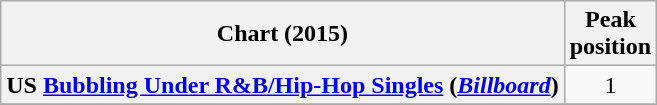<table class="wikitable plainrowheaders sortable" style="text-align:center;">
<tr>
<th scope="col">Chart (2015)</th>
<th scope="col">Peak<br>position</th>
</tr>
<tr>
<th scope="row">US <a href='#'>Bubbling Under R&B/Hip-Hop Singles</a> (<em><a href='#'>Billboard</a></em>)</th>
<td align="center">1</td>
</tr>
<tr>
</tr>
</table>
